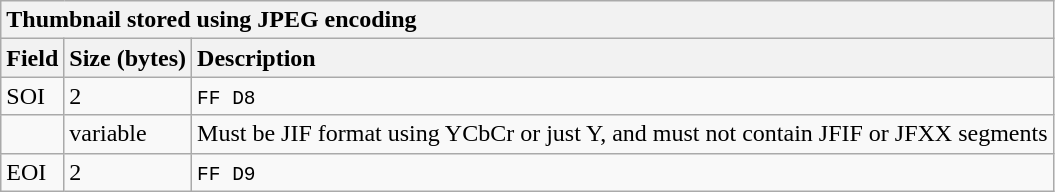<table class="wikitable">
<tr>
<th colspan="3" style="text-align:left">Thumbnail stored using JPEG encoding</th>
</tr>
<tr>
<th style="text-align:left">Field</th>
<th style="text-align:left">Size (bytes)</th>
<th style="text-align:left">Description</th>
</tr>
<tr>
<td>SOI</td>
<td>2</td>
<td><code>FF D8</code></td>
</tr>
<tr>
<td></td>
<td>variable</td>
<td>Must be JIF format using YCbCr or just Y, and must not contain JFIF or JFXX segments</td>
</tr>
<tr>
<td>EOI</td>
<td>2</td>
<td><code>FF D9</code></td>
</tr>
</table>
